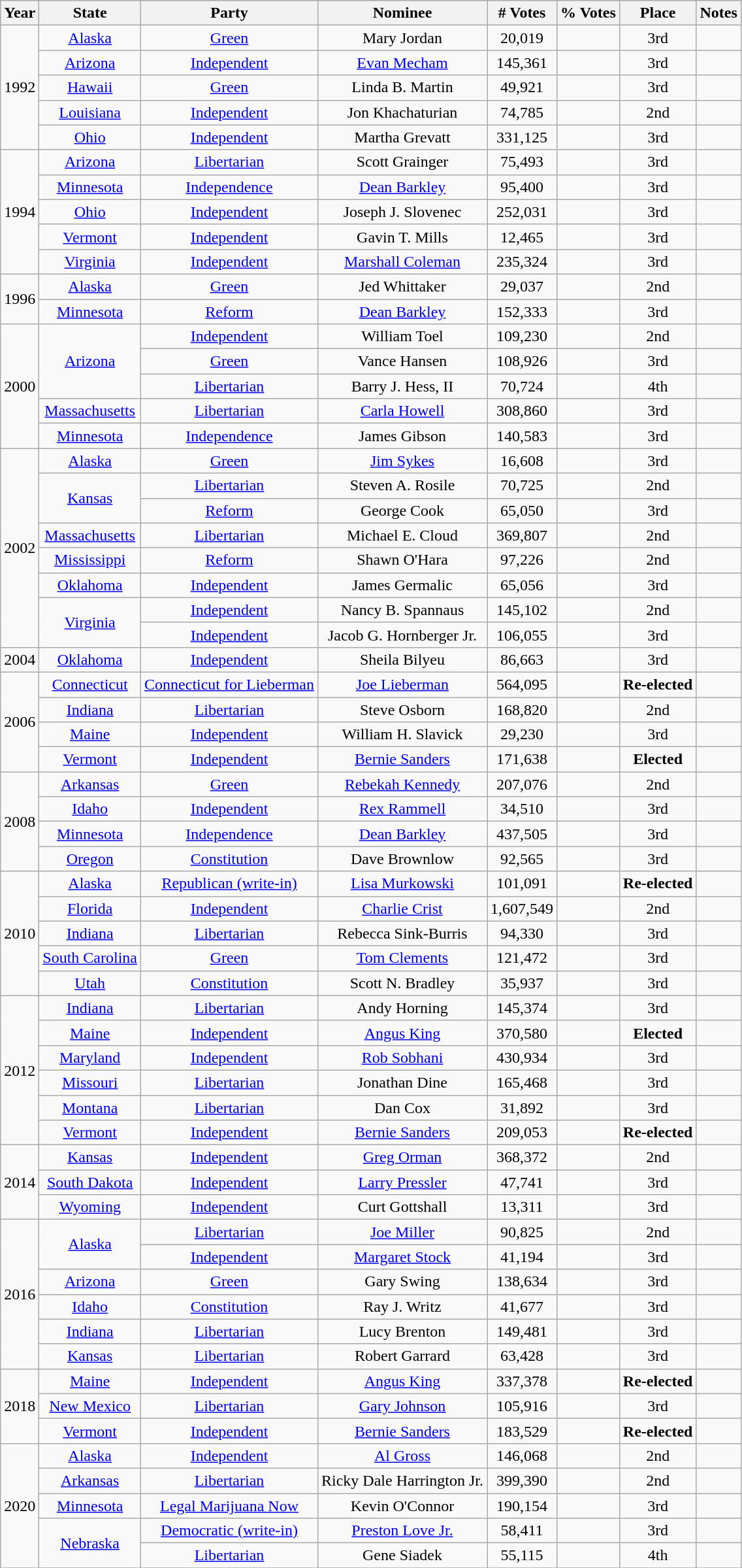<table class="wikitable sortable" style="text-align:center;" style="width:1050px">
<tr style="background:lightgrey;">
<th>Year</th>
<th>State</th>
<th>Party</th>
<th>Nominee</th>
<th># Votes</th>
<th>% Votes</th>
<th>Place</th>
<th>Notes</th>
</tr>
<tr>
<td rowspan=5>1992</td>
<td><a href='#'>Alaska</a></td>
<td><a href='#'>Green</a></td>
<td>Mary Jordan</td>
<td>20,019</td>
<td></td>
<td>3rd</td>
<td></td>
</tr>
<tr>
<td><a href='#'>Arizona</a></td>
<td><a href='#'>Independent</a></td>
<td><a href='#'>Evan Mecham</a></td>
<td>145,361</td>
<td></td>
<td>3rd</td>
<td></td>
</tr>
<tr>
<td><a href='#'>Hawaii</a></td>
<td><a href='#'>Green</a></td>
<td>Linda B. Martin</td>
<td>49,921</td>
<td></td>
<td>3rd</td>
<td></td>
</tr>
<tr>
<td><a href='#'>Louisiana</a></td>
<td><a href='#'>Independent</a></td>
<td>Jon Khachaturian</td>
<td>74,785</td>
<td></td>
<td>2nd</td>
<td></td>
</tr>
<tr>
<td><a href='#'>Ohio</a></td>
<td><a href='#'>Independent</a></td>
<td>Martha Grevatt</td>
<td>331,125</td>
<td></td>
<td>3rd</td>
<td></td>
</tr>
<tr>
<td rowspan=5>1994</td>
<td><a href='#'>Arizona</a></td>
<td><a href='#'>Libertarian</a></td>
<td>Scott Grainger</td>
<td>75,493</td>
<td></td>
<td>3rd</td>
<td></td>
</tr>
<tr>
<td><a href='#'>Minnesota</a></td>
<td><a href='#'>Independence</a></td>
<td><a href='#'>Dean Barkley</a></td>
<td>95,400</td>
<td></td>
<td>3rd</td>
<td></td>
</tr>
<tr>
<td><a href='#'>Ohio</a></td>
<td><a href='#'>Independent</a></td>
<td>Joseph J. Slovenec</td>
<td>252,031</td>
<td></td>
<td>3rd</td>
<td></td>
</tr>
<tr>
<td><a href='#'>Vermont</a></td>
<td><a href='#'>Independent</a></td>
<td>Gavin T. Mills</td>
<td>12,465</td>
<td></td>
<td>3rd</td>
<td></td>
</tr>
<tr>
<td><a href='#'>Virginia</a></td>
<td><a href='#'>Independent</a></td>
<td><a href='#'>Marshall Coleman</a></td>
<td>235,324</td>
<td></td>
<td>3rd</td>
<td></td>
</tr>
<tr>
<td rowspan=2>1996</td>
<td><a href='#'>Alaska</a></td>
<td><a href='#'>Green</a></td>
<td>Jed Whittaker</td>
<td>29,037</td>
<td></td>
<td>2nd</td>
<td></td>
</tr>
<tr>
<td><a href='#'>Minnesota</a></td>
<td><a href='#'>Reform</a></td>
<td><a href='#'>Dean Barkley</a></td>
<td>152,333</td>
<td></td>
<td>3rd</td>
<td></td>
</tr>
<tr>
<td rowspan=5>2000</td>
<td rowspan=3><a href='#'>Arizona</a></td>
<td><a href='#'>Independent</a></td>
<td>William Toel</td>
<td>109,230</td>
<td></td>
<td>2nd</td>
<td></td>
</tr>
<tr>
<td><a href='#'>Green</a></td>
<td>Vance Hansen</td>
<td>108,926</td>
<td></td>
<td>3rd</td>
<td></td>
</tr>
<tr>
<td><a href='#'>Libertarian</a></td>
<td>Barry J. Hess, II</td>
<td>70,724</td>
<td></td>
<td>4th</td>
<td></td>
</tr>
<tr>
<td><a href='#'>Massachusetts</a></td>
<td><a href='#'>Libertarian</a></td>
<td><a href='#'>Carla Howell</a></td>
<td>308,860</td>
<td></td>
<td>3rd</td>
<td></td>
</tr>
<tr>
<td><a href='#'>Minnesota</a></td>
<td><a href='#'>Independence</a></td>
<td>James Gibson</td>
<td>140,583</td>
<td></td>
<td>3rd</td>
<td></td>
</tr>
<tr>
<td rowspan=8>2002</td>
<td><a href='#'>Alaska</a></td>
<td><a href='#'>Green</a></td>
<td><a href='#'>Jim Sykes</a></td>
<td>16,608</td>
<td></td>
<td>3rd</td>
<td></td>
</tr>
<tr>
<td rowspan=2><a href='#'>Kansas</a></td>
<td><a href='#'>Libertarian</a></td>
<td>Steven A. Rosile</td>
<td>70,725</td>
<td></td>
<td>2nd</td>
<td></td>
</tr>
<tr>
<td><a href='#'>Reform</a></td>
<td>George Cook</td>
<td>65,050</td>
<td></td>
<td>3rd</td>
<td></td>
</tr>
<tr>
<td><a href='#'>Massachusetts</a></td>
<td><a href='#'>Libertarian</a></td>
<td>Michael E. Cloud</td>
<td>369,807</td>
<td></td>
<td>2nd</td>
<td></td>
</tr>
<tr>
<td><a href='#'>Mississippi</a></td>
<td><a href='#'>Reform</a></td>
<td>Shawn O'Hara</td>
<td>97,226</td>
<td></td>
<td>2nd</td>
<td></td>
</tr>
<tr>
<td><a href='#'>Oklahoma</a></td>
<td><a href='#'>Independent</a></td>
<td>James Germalic</td>
<td>65,056</td>
<td></td>
<td>3rd</td>
<td></td>
</tr>
<tr>
<td rowspan=2><a href='#'>Virginia</a></td>
<td><a href='#'>Independent</a></td>
<td>Nancy B. Spannaus</td>
<td>145,102</td>
<td></td>
<td>2nd</td>
<td></td>
</tr>
<tr>
<td><a href='#'>Independent</a></td>
<td>Jacob G. Hornberger Jr.</td>
<td>106,055</td>
<td></td>
<td>3rd</td>
<td></td>
</tr>
<tr>
<td>2004</td>
<td><a href='#'>Oklahoma</a></td>
<td><a href='#'>Independent</a></td>
<td>Sheila Bilyeu</td>
<td>86,663</td>
<td></td>
<td>3rd</td>
<td></td>
</tr>
<tr>
<td rowspan=4>2006</td>
<td><a href='#'>Connecticut</a></td>
<td><a href='#'>Connecticut for Lieberman</a></td>
<td><a href='#'>Joe Lieberman</a></td>
<td>564,095</td>
<td></td>
<td><strong>Re-elected</strong></td>
<td></td>
</tr>
<tr>
<td><a href='#'>Indiana</a></td>
<td><a href='#'>Libertarian</a></td>
<td>Steve Osborn</td>
<td>168,820</td>
<td></td>
<td>2nd</td>
<td></td>
</tr>
<tr>
<td><a href='#'>Maine</a></td>
<td><a href='#'>Independent</a></td>
<td>William H. Slavick</td>
<td>29,230</td>
<td></td>
<td>3rd</td>
<td></td>
</tr>
<tr>
<td><a href='#'>Vermont</a></td>
<td><a href='#'>Independent</a></td>
<td><a href='#'>Bernie Sanders</a></td>
<td>171,638</td>
<td></td>
<td><strong>Elected</strong></td>
<td></td>
</tr>
<tr>
<td rowspan=4>2008</td>
<td><a href='#'>Arkansas</a></td>
<td><a href='#'>Green</a></td>
<td><a href='#'>Rebekah Kennedy</a></td>
<td>207,076</td>
<td></td>
<td>2nd</td>
<td></td>
</tr>
<tr>
<td><a href='#'>Idaho</a></td>
<td><a href='#'>Independent</a></td>
<td><a href='#'>Rex Rammell</a></td>
<td>34,510</td>
<td></td>
<td>3rd</td>
<td></td>
</tr>
<tr>
<td><a href='#'>Minnesota</a></td>
<td><a href='#'>Independence</a></td>
<td><a href='#'>Dean Barkley</a></td>
<td>437,505</td>
<td></td>
<td>3rd</td>
<td></td>
</tr>
<tr>
<td><a href='#'>Oregon</a></td>
<td><a href='#'>Constitution</a></td>
<td>Dave Brownlow</td>
<td>92,565</td>
<td></td>
<td>3rd</td>
<td></td>
</tr>
<tr>
<td rowspan=5>2010</td>
<td><a href='#'>Alaska</a></td>
<td><a href='#'>Republican (write-in)</a></td>
<td><a href='#'>Lisa Murkowski</a></td>
<td>101,091</td>
<td></td>
<td><strong>Re-elected</strong></td>
<td></td>
</tr>
<tr>
<td><a href='#'>Florida</a></td>
<td><a href='#'>Independent</a></td>
<td><a href='#'>Charlie Crist</a></td>
<td>1,607,549</td>
<td></td>
<td>2nd</td>
<td></td>
</tr>
<tr>
<td><a href='#'>Indiana</a></td>
<td><a href='#'>Libertarian</a></td>
<td>Rebecca Sink-Burris</td>
<td>94,330</td>
<td></td>
<td>3rd</td>
<td></td>
</tr>
<tr>
<td><a href='#'>South Carolina</a></td>
<td><a href='#'>Green</a></td>
<td><a href='#'>Tom Clements</a></td>
<td>121,472</td>
<td></td>
<td>3rd</td>
<td></td>
</tr>
<tr>
<td><a href='#'>Utah</a></td>
<td><a href='#'>Constitution</a></td>
<td>Scott N. Bradley</td>
<td>35,937</td>
<td></td>
<td>3rd</td>
<td></td>
</tr>
<tr>
<td rowspan=6>2012</td>
<td><a href='#'>Indiana</a></td>
<td><a href='#'>Libertarian</a></td>
<td>Andy Horning</td>
<td>145,374</td>
<td></td>
<td>3rd</td>
<td></td>
</tr>
<tr>
<td><a href='#'>Maine</a></td>
<td><a href='#'>Independent</a></td>
<td><a href='#'>Angus King</a></td>
<td>370,580</td>
<td></td>
<td><strong>Elected</strong></td>
<td></td>
</tr>
<tr>
<td><a href='#'>Maryland</a></td>
<td><a href='#'>Independent</a></td>
<td><a href='#'>Rob Sobhani</a></td>
<td>430,934</td>
<td></td>
<td>3rd</td>
<td></td>
</tr>
<tr>
<td><a href='#'>Missouri</a></td>
<td><a href='#'>Libertarian</a></td>
<td>Jonathan Dine</td>
<td>165,468</td>
<td></td>
<td>3rd</td>
<td></td>
</tr>
<tr>
<td><a href='#'>Montana</a></td>
<td><a href='#'>Libertarian</a></td>
<td>Dan Cox</td>
<td>31,892</td>
<td></td>
<td>3rd</td>
<td></td>
</tr>
<tr>
<td><a href='#'>Vermont</a></td>
<td><a href='#'>Independent</a></td>
<td><a href='#'>Bernie Sanders</a></td>
<td>209,053</td>
<td></td>
<td><strong>Re-elected</strong></td>
<td></td>
</tr>
<tr>
<td rowspan=3>2014</td>
<td><a href='#'>Kansas</a></td>
<td><a href='#'>Independent</a></td>
<td><a href='#'>Greg Orman</a></td>
<td>368,372</td>
<td></td>
<td>2nd</td>
<td></td>
</tr>
<tr>
<td><a href='#'>South Dakota</a></td>
<td><a href='#'>Independent</a></td>
<td><a href='#'>Larry Pressler</a></td>
<td>47,741</td>
<td></td>
<td>3rd</td>
<td></td>
</tr>
<tr>
<td><a href='#'>Wyoming</a></td>
<td><a href='#'>Independent</a></td>
<td>Curt Gottshall</td>
<td>13,311</td>
<td></td>
<td>3rd</td>
<td></td>
</tr>
<tr>
<td rowspan=6>2016</td>
<td rowspan=2><a href='#'>Alaska</a></td>
<td><a href='#'>Libertarian</a></td>
<td><a href='#'>Joe Miller</a></td>
<td>90,825</td>
<td></td>
<td>2nd</td>
<td></td>
</tr>
<tr>
<td><a href='#'>Independent</a></td>
<td><a href='#'>Margaret Stock</a></td>
<td>41,194</td>
<td></td>
<td>3rd</td>
<td></td>
</tr>
<tr>
<td><a href='#'>Arizona</a></td>
<td><a href='#'>Green</a></td>
<td>Gary Swing</td>
<td>138,634</td>
<td></td>
<td>3rd</td>
<td></td>
</tr>
<tr>
<td><a href='#'>Idaho</a></td>
<td><a href='#'>Constitution</a></td>
<td>Ray J. Writz</td>
<td>41,677</td>
<td></td>
<td>3rd</td>
<td></td>
</tr>
<tr>
<td><a href='#'>Indiana</a></td>
<td><a href='#'>Libertarian</a></td>
<td>Lucy Brenton</td>
<td>149,481</td>
<td></td>
<td>3rd</td>
<td></td>
</tr>
<tr>
<td><a href='#'>Kansas</a></td>
<td><a href='#'>Libertarian</a></td>
<td>Robert Garrard</td>
<td>63,428</td>
<td></td>
<td>3rd</td>
<td></td>
</tr>
<tr>
<td rowspan=3>2018</td>
<td><a href='#'>Maine</a></td>
<td><a href='#'>Independent</a></td>
<td><a href='#'>Angus King</a></td>
<td>337,378</td>
<td></td>
<td><strong>Re-elected</strong></td>
<td></td>
</tr>
<tr>
<td><a href='#'>New Mexico</a></td>
<td><a href='#'>Libertarian</a></td>
<td><a href='#'>Gary Johnson</a></td>
<td>105,916</td>
<td></td>
<td>3rd</td>
<td></td>
</tr>
<tr>
<td><a href='#'>Vermont</a></td>
<td><a href='#'>Independent</a></td>
<td><a href='#'>Bernie Sanders</a></td>
<td>183,529</td>
<td></td>
<td><strong>Re-elected</strong></td>
<td></td>
</tr>
<tr>
<td rowspan=5>2020</td>
<td><a href='#'>Alaska</a></td>
<td><a href='#'>Independent</a></td>
<td><a href='#'>Al Gross</a></td>
<td>146,068</td>
<td></td>
<td>2nd</td>
<td></td>
</tr>
<tr>
<td><a href='#'>Arkansas</a></td>
<td><a href='#'>Libertarian</a></td>
<td>Ricky Dale Harrington Jr.</td>
<td>399,390</td>
<td></td>
<td>2nd</td>
<td></td>
</tr>
<tr>
<td><a href='#'>Minnesota</a></td>
<td><a href='#'>Legal Marijuana Now</a></td>
<td>Kevin O'Connor</td>
<td>190,154</td>
<td></td>
<td>3rd</td>
<td></td>
</tr>
<tr>
<td rowspan=2><a href='#'>Nebraska</a></td>
<td><a href='#'>Democratic (write-in)</a></td>
<td><a href='#'>Preston Love Jr.</a></td>
<td>58,411</td>
<td></td>
<td>3rd</td>
<td></td>
</tr>
<tr>
<td><a href='#'>Libertarian</a></td>
<td>Gene Siadek</td>
<td>55,115</td>
<td></td>
<td>4th</td>
<td></td>
</tr>
<tr>
</tr>
</table>
